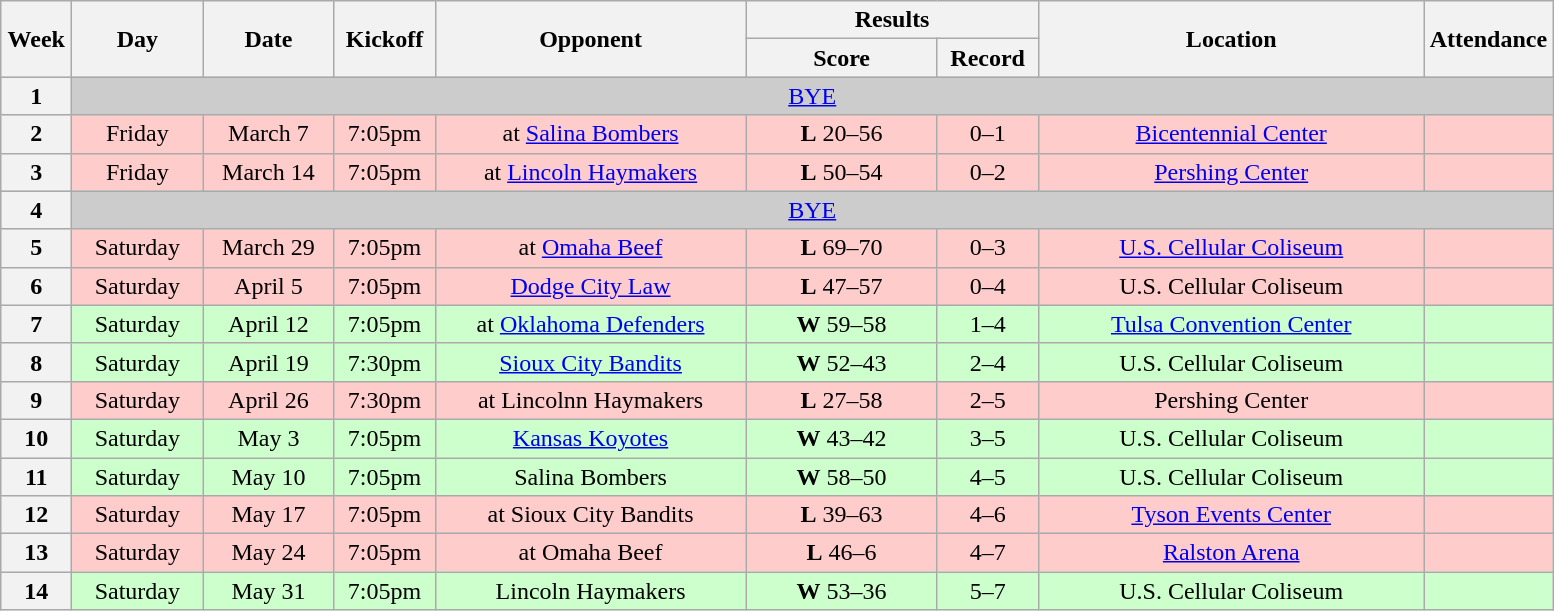<table class="wikitable">
<tr>
<th rowspan="2" width="40">Week</th>
<th rowspan="2" width="80">Day</th>
<th rowspan="2" width="80">Date</th>
<th rowspan="2" width="60">Kickoff</th>
<th rowspan="2" width="200">Opponent</th>
<th colspan="2" width="180">Results</th>
<th rowspan="2" width="250">Location</th>
<th rowspan="2" width=>Attendance</th>
</tr>
<tr>
<th width="120">Score</th>
<th width="60">Record</th>
</tr>
<tr align="center" bgcolor="#CCCCCC">
<th>1</th>
<td colSpan=8><a href='#'>BYE</a></td>
</tr>
<tr align="center" bgcolor="#FFCCCC">
<th>2</th>
<td>Friday</td>
<td>March 7</td>
<td>7:05pm</td>
<td>at <a href='#'>Salina Bombers</a></td>
<td><strong>L</strong> 20–56</td>
<td>0–1</td>
<td><a href='#'>Bicentennial Center</a></td>
<td></td>
</tr>
<tr align="center" bgcolor="#FFCCCC">
<th>3</th>
<td>Friday</td>
<td>March 14</td>
<td>7:05pm</td>
<td>at <a href='#'>Lincoln Haymakers</a></td>
<td><strong>L</strong> 50–54</td>
<td>0–2</td>
<td><a href='#'>Pershing Center</a></td>
<td></td>
</tr>
<tr align="center" bgcolor="#CCCCCC">
<th>4</th>
<td colSpan=8><a href='#'>BYE</a></td>
</tr>
<tr align="center" bgcolor="#FFCCCC">
<th>5</th>
<td>Saturday</td>
<td>March 29</td>
<td>7:05pm</td>
<td>at <a href='#'>Omaha Beef</a></td>
<td><strong>L</strong> 69–70</td>
<td>0–3</td>
<td><a href='#'>U.S. Cellular Coliseum</a></td>
<td></td>
</tr>
<tr align="center" bgcolor="#FFCCCC">
<th>6</th>
<td>Saturday</td>
<td>April 5</td>
<td>7:05pm</td>
<td><a href='#'>Dodge City Law</a></td>
<td><strong>L</strong> 47–57</td>
<td>0–4</td>
<td>U.S. Cellular Coliseum</td>
<td></td>
</tr>
<tr align="center" bgcolor="#CCFFCC">
<th>7</th>
<td>Saturday</td>
<td>April 12</td>
<td>7:05pm</td>
<td>at <a href='#'>Oklahoma Defenders</a></td>
<td><strong>W</strong> 59–58</td>
<td>1–4</td>
<td><a href='#'>Tulsa Convention Center</a></td>
<td></td>
</tr>
<tr align="center" bgcolor="#CCFFCC">
<th>8</th>
<td>Saturday</td>
<td>April 19</td>
<td>7:30pm</td>
<td><a href='#'>Sioux City Bandits</a></td>
<td><strong>W</strong> 52–43</td>
<td>2–4</td>
<td>U.S. Cellular Coliseum</td>
<td></td>
</tr>
<tr align="center" bgcolor="#FFCCCC">
<th>9</th>
<td>Saturday</td>
<td>April 26</td>
<td>7:30pm</td>
<td>at Lincolnn Haymakers</td>
<td><strong>L</strong> 27–58</td>
<td>2–5</td>
<td>Pershing Center</td>
<td></td>
</tr>
<tr align="center" bgcolor="#CCFFCC">
<th>10</th>
<td>Saturday</td>
<td>May 3</td>
<td>7:05pm</td>
<td><a href='#'>Kansas Koyotes</a></td>
<td><strong>W</strong> 43–42</td>
<td>3–5</td>
<td>U.S. Cellular Coliseum</td>
<td></td>
</tr>
<tr align="center" bgcolor="#CCFFCC">
<th>11</th>
<td>Saturday</td>
<td>May 10</td>
<td>7:05pm</td>
<td>Salina Bombers</td>
<td><strong>W</strong> 58–50</td>
<td>4–5</td>
<td>U.S. Cellular Coliseum</td>
<td></td>
</tr>
<tr align="center" bgcolor="#FFCCCC">
<th>12</th>
<td>Saturday</td>
<td>May 17</td>
<td>7:05pm</td>
<td>at Sioux City Bandits</td>
<td><strong>L</strong> 39–63</td>
<td>4–6</td>
<td><a href='#'>Tyson Events Center</a></td>
<td></td>
</tr>
<tr align="center" bgcolor="#FFCCCC">
<th>13</th>
<td>Saturday</td>
<td>May 24</td>
<td>7:05pm</td>
<td>at Omaha Beef</td>
<td><strong>L</strong> 46–6</td>
<td>4–7</td>
<td><a href='#'>Ralston Arena</a></td>
<td></td>
</tr>
<tr align="center" bgcolor="#CCFFCC">
<th>14</th>
<td>Saturday</td>
<td>May 31</td>
<td>7:05pm</td>
<td>Lincoln Haymakers</td>
<td><strong>W</strong> 53–36</td>
<td>5–7</td>
<td>U.S. Cellular Coliseum</td>
<td></td>
</tr>
</table>
